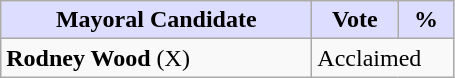<table class="wikitable">
<tr>
<th style="background:#ddf; width:200px;">Mayoral Candidate</th>
<th style="background:#ddf; width:50px;">Vote</th>
<th style="background:#ddf; width:30px;">%</th>
</tr>
<tr>
<td><strong>Rodney Wood</strong> (X)</td>
<td colspan="2">Acclaimed</td>
</tr>
</table>
